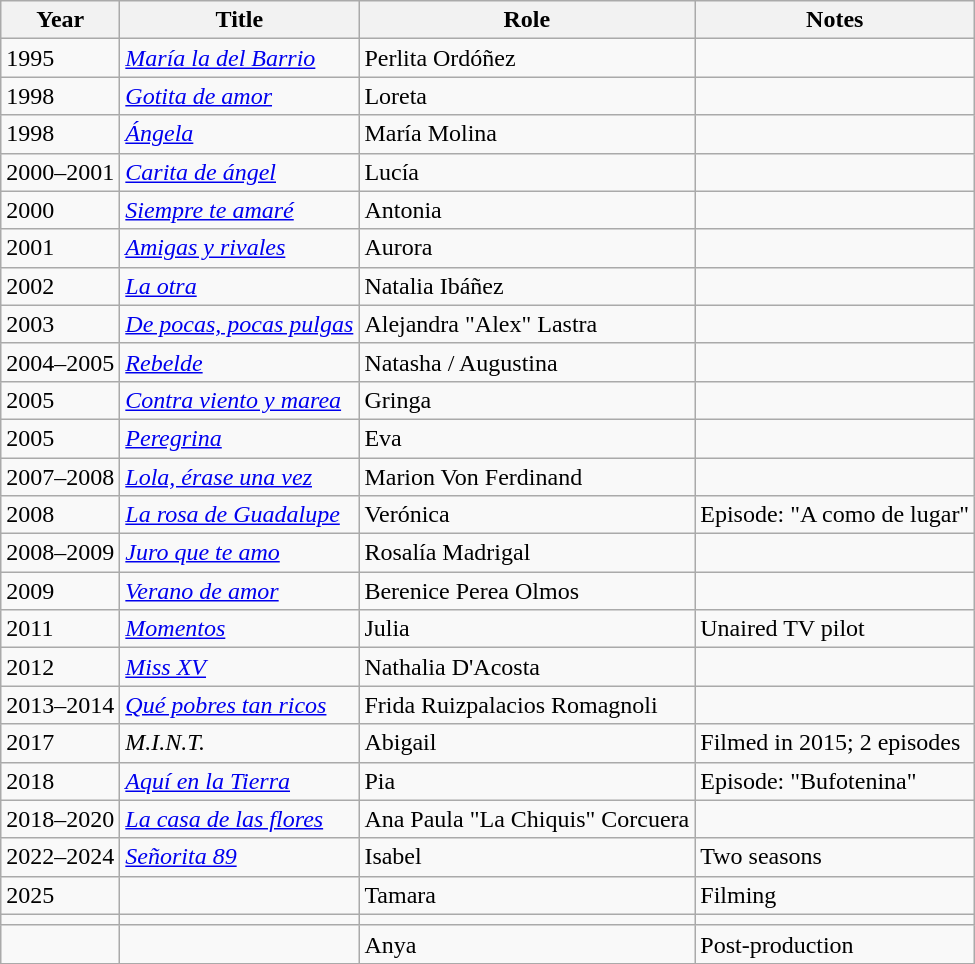<table class="wikitable sortable">
<tr>
<th>Year</th>
<th>Title</th>
<th>Role</th>
<th>Notes</th>
</tr>
<tr>
<td>1995</td>
<td><em><a href='#'>María la del Barrio</a></em></td>
<td>Perlita Ordóñez</td>
<td></td>
</tr>
<tr>
<td>1998</td>
<td><em><a href='#'>Gotita de amor</a></em></td>
<td>Loreta</td>
<td></td>
</tr>
<tr>
<td>1998</td>
<td><em><a href='#'>Ángela</a></em></td>
<td>María Molina</td>
<td></td>
</tr>
<tr>
<td>2000–2001</td>
<td><em><a href='#'>Carita de ángel</a></em></td>
<td>Lucía</td>
<td></td>
</tr>
<tr>
<td>2000</td>
<td><em><a href='#'>Siempre te amaré</a></em></td>
<td>Antonia</td>
<td></td>
</tr>
<tr>
<td>2001</td>
<td><em><a href='#'>Amigas y rivales</a></em></td>
<td>Aurora</td>
<td></td>
</tr>
<tr>
<td>2002</td>
<td><em><a href='#'>La otra</a></em></td>
<td>Natalia Ibáñez</td>
<td></td>
</tr>
<tr>
<td>2003</td>
<td><em><a href='#'>De pocas, pocas pulgas</a></em></td>
<td>Alejandra "Alex" Lastra</td>
<td></td>
</tr>
<tr>
<td>2004–2005</td>
<td><em><a href='#'>Rebelde</a></em></td>
<td>Natasha / Augustina</td>
<td></td>
</tr>
<tr>
<td>2005</td>
<td><em><a href='#'>Contra viento y marea</a></em></td>
<td>Gringa</td>
<td></td>
</tr>
<tr>
<td>2005</td>
<td><em><a href='#'>Peregrina</a></em></td>
<td>Eva</td>
<td></td>
</tr>
<tr>
<td>2007–2008</td>
<td><em><a href='#'>Lola, érase una vez</a></em></td>
<td>Marion Von Ferdinand</td>
<td></td>
</tr>
<tr>
<td>2008</td>
<td><em><a href='#'>La rosa de Guadalupe</a></em></td>
<td>Verónica</td>
<td>Episode: "A como de lugar"</td>
</tr>
<tr>
<td>2008–2009</td>
<td><em><a href='#'>Juro que te amo</a></em></td>
<td>Rosalía Madrigal</td>
<td></td>
</tr>
<tr>
<td>2009</td>
<td><em><a href='#'>Verano de amor</a></em></td>
<td>Berenice Perea Olmos</td>
<td></td>
</tr>
<tr>
<td>2011</td>
<td><em><a href='#'>Momentos</a></em></td>
<td>Julia</td>
<td>Unaired TV pilot</td>
</tr>
<tr>
<td>2012</td>
<td><em><a href='#'>Miss XV</a></em></td>
<td>Nathalia D'Acosta</td>
<td></td>
</tr>
<tr>
<td>2013–2014</td>
<td><em><a href='#'>Qué pobres tan ricos</a></em></td>
<td>Frida Ruizpalacios Romagnoli</td>
<td></td>
</tr>
<tr>
<td>2017</td>
<td><em>M.I.N.T.</em></td>
<td>Abigail</td>
<td>Filmed in 2015; 2 episodes</td>
</tr>
<tr>
<td>2018</td>
<td><em><a href='#'>Aquí en la Tierra</a></em></td>
<td>Pia</td>
<td>Episode: "Bufotenina"</td>
</tr>
<tr>
<td>2018–2020</td>
<td><em><a href='#'>La casa de las flores</a></em></td>
<td>Ana Paula "La Chiquis" Corcuera</td>
<td></td>
</tr>
<tr>
<td>2022–2024</td>
<td><em><a href='#'>Señorita 89</a></em></td>
<td>Isabel</td>
<td>Two seasons</td>
</tr>
<tr>
<td>2025</td>
<td></td>
<td>Tamara</td>
<td>Filming</td>
</tr>
<tr>
<td></td>
<td></td>
<td></td>
<td></td>
</tr>
<tr>
<td></td>
<td></td>
<td>Anya</td>
<td>Post-production</td>
</tr>
</table>
